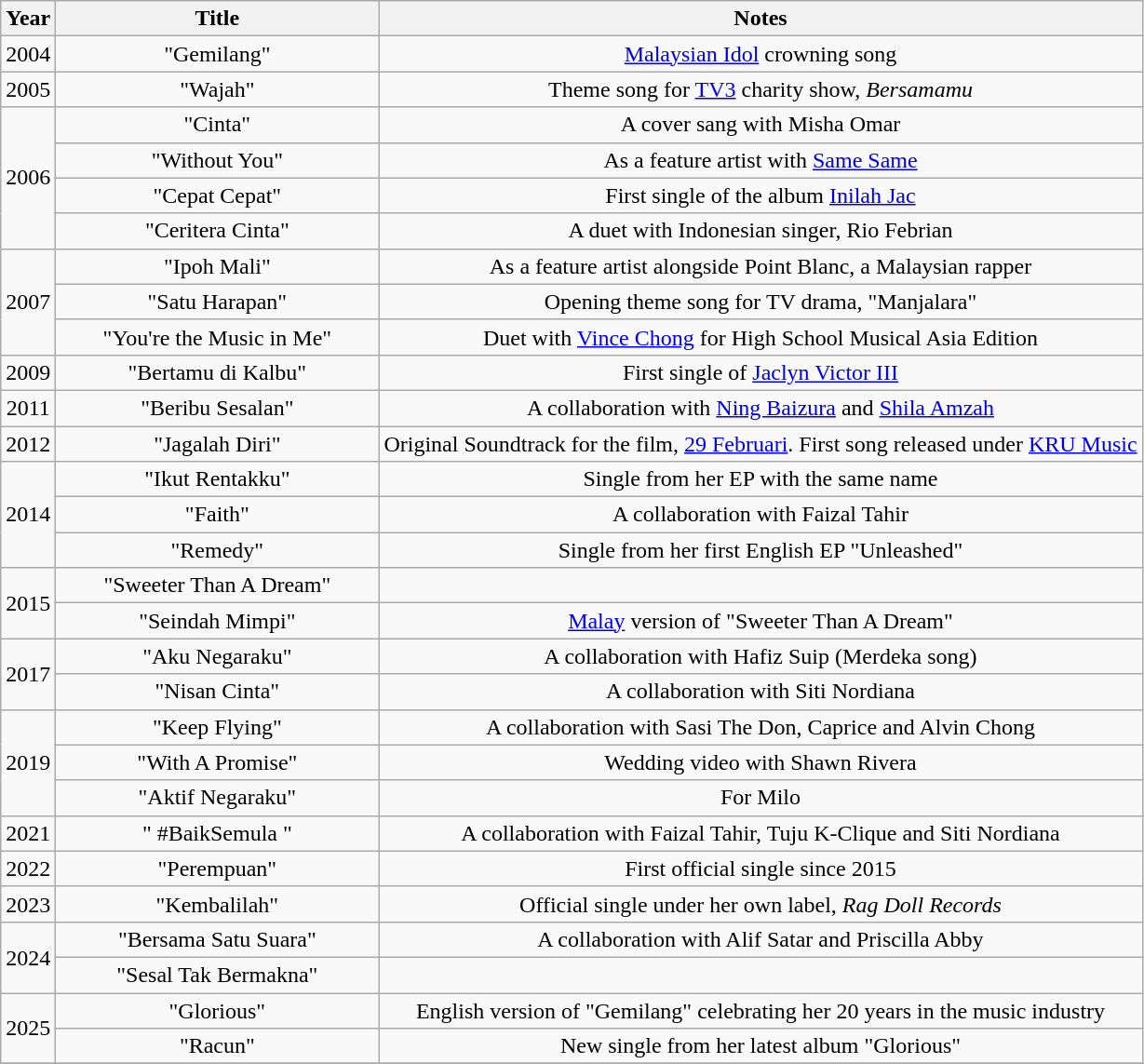<table class="wikitable plainrowheaders" style="text-align:center;">
<tr>
<th>Year</th>
<th style="width:14em;">Title</th>
<th>Notes</th>
</tr>
<tr>
<td>2004</td>
<td>"Gemilang"</td>
<td><a href='#'>Malaysian Idol</a> crowning song</td>
</tr>
<tr>
<td>2005</td>
<td>"Wajah"</td>
<td>Theme song for <a href='#'>TV3</a> charity show, <em>Bersamamu</em></td>
</tr>
<tr>
<td rowspan="4">2006</td>
<td>"Cinta"</td>
<td>A cover sang with Misha Omar</td>
</tr>
<tr>
<td>"Without You"</td>
<td>As a feature artist with <a href='#'>Same Same</a></td>
</tr>
<tr>
<td>"Cepat Cepat"</td>
<td>First single of the album <a href='#'>Inilah Jac</a></td>
</tr>
<tr>
<td>"Ceritera Cinta"</td>
<td>A duet with Indonesian singer, Rio Febrian</td>
</tr>
<tr>
<td rowspan="3">2007</td>
<td>"Ipoh Mali"</td>
<td>As a feature artist alongside Point Blanc, a Malaysian rapper</td>
</tr>
<tr>
<td>"Satu Harapan"</td>
<td>Opening theme song for TV drama, "Manjalara"</td>
</tr>
<tr>
<td>"You're the Music in Me"</td>
<td>Duet with <a href='#'>Vince Chong</a> for High School Musical Asia Edition</td>
</tr>
<tr>
<td>2009</td>
<td>"Bertamu di Kalbu"</td>
<td>First single of <a href='#'>Jaclyn Victor III</a></td>
</tr>
<tr>
<td>2011</td>
<td>"Beribu Sesalan"</td>
<td>A collaboration with <a href='#'>Ning Baizura</a> and <a href='#'>Shila Amzah</a></td>
</tr>
<tr>
<td>2012</td>
<td>"Jagalah Diri"</td>
<td>Original Soundtrack for the film, <a href='#'>29 Februari</a>. First song released under <a href='#'>KRU Music</a></td>
</tr>
<tr>
<td rowspan="3">2014</td>
<td>"Ikut Rentakku"</td>
<td>Single from her EP with the same name</td>
</tr>
<tr>
<td>"Faith"</td>
<td>A collaboration with Faizal Tahir</td>
</tr>
<tr>
<td>"Remedy"</td>
<td>Single from her first English EP "Unleashed"</td>
</tr>
<tr>
<td rowspan="2">2015</td>
<td>"Sweeter Than A Dream"</td>
<td></td>
</tr>
<tr>
<td>"Seindah Mimpi"</td>
<td><a href='#'>Malay</a> version of "Sweeter Than A Dream"</td>
</tr>
<tr>
<td rowspan="2">2017</td>
<td>"Aku Negaraku"</td>
<td>A collaboration with Hafiz Suip (Merdeka song)</td>
</tr>
<tr>
<td>"Nisan Cinta"</td>
<td>A collaboration with Siti Nordiana</td>
</tr>
<tr>
<td rowspan="3">2019</td>
<td>"Keep Flying"</td>
<td>A collaboration with Sasi The Don, Caprice and Alvin Chong</td>
</tr>
<tr>
<td>"With A Promise"</td>
<td>Wedding video with Shawn Rivera</td>
</tr>
<tr>
<td>"Aktif Negaraku"</td>
<td>For Milo</td>
</tr>
<tr>
<td>2021</td>
<td>" #BaikSemula "</td>
<td>A collaboration with Faizal Tahir, Tuju K-Clique and Siti Nordiana</td>
</tr>
<tr>
<td>2022</td>
<td>"Perempuan"</td>
<td>First official single since 2015</td>
</tr>
<tr>
<td>2023</td>
<td>"Kembalilah"</td>
<td>Official single under her own label, <em>Rag Doll Records</em></td>
</tr>
<tr>
<td rowspan="2">2024</td>
<td>"Bersama Satu Suara"</td>
<td>A collaboration with Alif Satar and Priscilla Abby</td>
</tr>
<tr>
<td>"Sesal Tak Bermakna"</td>
<td></td>
</tr>
<tr>
<td rowspan="2">2025</td>
<td>"Glorious"</td>
<td>English version of "Gemilang" celebrating her 20 years in the music industry</td>
</tr>
<tr>
<td>"Racun"</td>
<td>New single from her latest album "Glorious"</td>
</tr>
<tr>
</tr>
</table>
